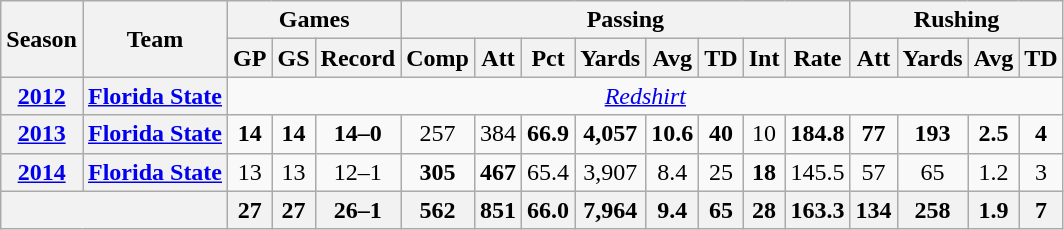<table class="wikitable" style="text-align:center;">
<tr>
<th rowspan="2">Season</th>
<th rowspan="2">Team</th>
<th colspan="3">Games</th>
<th colspan="8">Passing</th>
<th colspan="5">Rushing</th>
</tr>
<tr>
<th>GP</th>
<th>GS</th>
<th>Record</th>
<th>Comp</th>
<th>Att</th>
<th>Pct</th>
<th>Yards</th>
<th>Avg</th>
<th>TD</th>
<th>Int</th>
<th>Rate</th>
<th>Att</th>
<th>Yards</th>
<th>Avg</th>
<th>TD</th>
</tr>
<tr>
<th><a href='#'>2012</a></th>
<th><a href='#'>Florida State</a></th>
<td colspan="15"><em><a href='#'>Redshirt</a> </em></td>
</tr>
<tr>
<th><a href='#'>2013</a></th>
<th><a href='#'>Florida State</a></th>
<td><strong>14</strong></td>
<td><strong>14</strong></td>
<td><strong>14–0</strong></td>
<td>257</td>
<td>384</td>
<td><strong>66.9</strong></td>
<td><strong>4,057</strong></td>
<td><strong>10.6</strong></td>
<td><strong>40</strong></td>
<td>10</td>
<td><strong>184.8</strong></td>
<td><strong>77</strong></td>
<td><strong>193</strong></td>
<td><strong>2.5</strong></td>
<td><strong>4</strong></td>
</tr>
<tr>
<th><a href='#'>2014</a></th>
<th><a href='#'>Florida State</a></th>
<td>13</td>
<td>13</td>
<td>12–1</td>
<td><strong>305</strong></td>
<td><strong>467</strong></td>
<td>65.4</td>
<td>3,907</td>
<td>8.4</td>
<td>25</td>
<td><strong>18</strong></td>
<td>145.5</td>
<td>57</td>
<td>65</td>
<td>1.2</td>
<td>3</td>
</tr>
<tr>
<th colspan="2"></th>
<th>27</th>
<th>27</th>
<th>26–1</th>
<th>562</th>
<th>851</th>
<th>66.0</th>
<th>7,964</th>
<th>9.4</th>
<th>65</th>
<th>28</th>
<th>163.3</th>
<th>134</th>
<th>258</th>
<th>1.9</th>
<th>7</th>
</tr>
</table>
